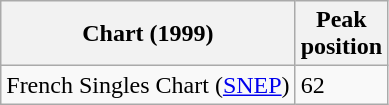<table class="wikitable">
<tr>
<th>Chart (1999)</th>
<th>Peak<br>position</th>
</tr>
<tr>
<td>French Singles Chart (<a href='#'>SNEP</a>)</td>
<td>62</td>
</tr>
</table>
